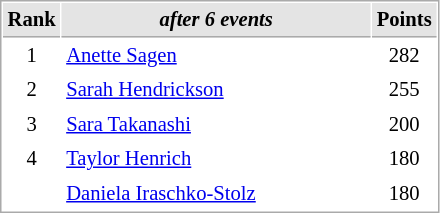<table cellspacing="1" cellpadding="3" style="border:1px solid #aaa; font-size:86%;">
<tr style="background:#e4e4e4;">
<th style="border-bottom:1px solid #aaa; width:10px;">Rank</th>
<th style="border-bottom:1px solid #aaa; width:200px;"><em>after 6 events</em></th>
<th style="border-bottom:1px solid #aaa; width:20px;">Points</th>
</tr>
<tr>
<td align=center>1</td>
<td> <a href='#'>Anette Sagen</a></td>
<td align=center>282</td>
</tr>
<tr>
<td align=center>2</td>
<td> <a href='#'>Sarah Hendrickson</a></td>
<td align=center>255</td>
</tr>
<tr>
<td align=center>3</td>
<td> <a href='#'>Sara Takanashi</a></td>
<td align=center>200</td>
</tr>
<tr>
<td align=center>4</td>
<td> <a href='#'>Taylor Henrich</a></td>
<td align=center>180</td>
</tr>
<tr>
<td align=center></td>
<td> <a href='#'>Daniela Iraschko-Stolz</a></td>
<td align=center>180</td>
</tr>
</table>
